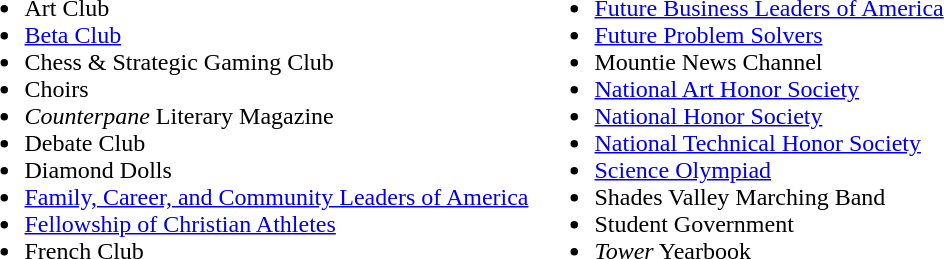<table>
<tr valign ="top">
<td><br><ul><li>Art Club</li><li><a href='#'>Beta Club</a></li><li>Chess & Strategic Gaming Club</li><li>Choirs</li><li><em>Counterpane</em> Literary Magazine</li><li>Debate Club</li><li>Diamond Dolls</li><li><a href='#'>Family, Career, and Community Leaders of America</a></li><li><a href='#'>Fellowship of Christian Athletes</a></li><li>French Club</li></ul></td>
<td><br><ul><li><a href='#'>Future Business Leaders of America</a></li><li><a href='#'>Future Problem Solvers</a></li><li>Mountie News Channel</li><li><a href='#'>National Art Honor Society</a></li><li><a href='#'>National Honor Society</a></li><li><a href='#'>National Technical Honor Society</a></li><li><a href='#'>Science Olympiad</a></li><li>Shades Valley Marching Band</li><li>Student Government</li><li><em>Tower</em> Yearbook</li></ul></td>
</tr>
</table>
